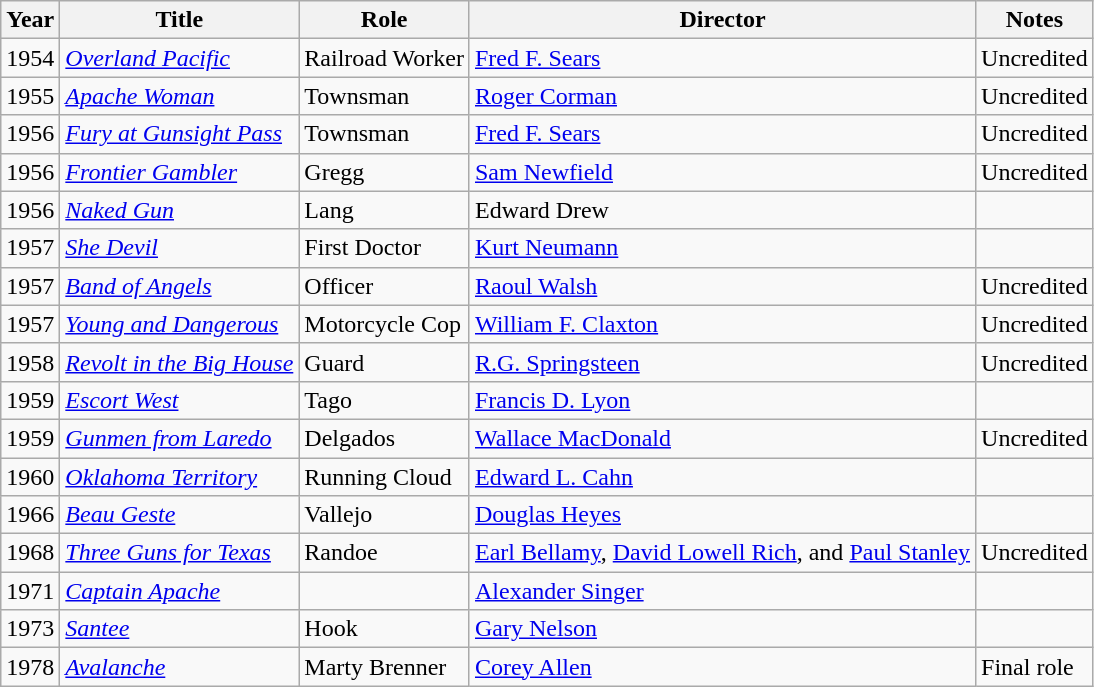<table class="wikitable sortable">
<tr>
<th>Year</th>
<th>Title</th>
<th>Role</th>
<th>Director</th>
<th>Notes</th>
</tr>
<tr>
<td>1954</td>
<td><em><a href='#'>Overland Pacific</a></em></td>
<td>Railroad Worker</td>
<td><a href='#'>Fred F. Sears</a></td>
<td>Uncredited</td>
</tr>
<tr>
<td>1955</td>
<td><em><a href='#'>Apache Woman</a></em></td>
<td>Townsman</td>
<td><a href='#'>Roger Corman</a></td>
<td>Uncredited</td>
</tr>
<tr>
<td>1956</td>
<td><em><a href='#'>Fury at Gunsight Pass</a></em></td>
<td>Townsman</td>
<td><a href='#'>Fred F. Sears</a></td>
<td>Uncredited</td>
</tr>
<tr>
<td>1956</td>
<td><em><a href='#'>Frontier Gambler</a></em></td>
<td>Gregg</td>
<td><a href='#'>Sam Newfield</a></td>
<td>Uncredited</td>
</tr>
<tr>
<td>1956</td>
<td><em><a href='#'>Naked Gun</a></em></td>
<td>Lang</td>
<td>Edward Drew</td>
<td></td>
</tr>
<tr>
<td>1957</td>
<td><em><a href='#'>She Devil</a></em></td>
<td>First Doctor</td>
<td><a href='#'>Kurt Neumann</a></td>
<td></td>
</tr>
<tr>
<td>1957</td>
<td><em><a href='#'>Band of Angels</a></em></td>
<td>Officer</td>
<td><a href='#'>Raoul Walsh</a></td>
<td>Uncredited</td>
</tr>
<tr>
<td>1957</td>
<td><em><a href='#'>Young and Dangerous</a></em></td>
<td>Motorcycle Cop</td>
<td><a href='#'>William F. Claxton</a></td>
<td>Uncredited</td>
</tr>
<tr>
<td>1958</td>
<td><em><a href='#'>Revolt in the Big House</a></em></td>
<td>Guard</td>
<td><a href='#'>R.G. Springsteen</a></td>
<td>Uncredited</td>
</tr>
<tr>
<td>1959</td>
<td><em><a href='#'>Escort West</a></em></td>
<td>Tago</td>
<td><a href='#'>Francis D. Lyon</a></td>
<td></td>
</tr>
<tr>
<td>1959</td>
<td><em><a href='#'>Gunmen from Laredo</a></em></td>
<td>Delgados</td>
<td><a href='#'>Wallace MacDonald</a></td>
<td>Uncredited</td>
</tr>
<tr>
<td>1960</td>
<td><em><a href='#'>Oklahoma Territory</a></em></td>
<td>Running Cloud</td>
<td><a href='#'>Edward L. Cahn</a></td>
<td></td>
</tr>
<tr>
<td>1966</td>
<td><em><a href='#'>Beau Geste</a></em></td>
<td>Vallejo</td>
<td><a href='#'>Douglas Heyes</a></td>
<td></td>
</tr>
<tr>
<td>1968</td>
<td><em><a href='#'>Three Guns for Texas</a></em></td>
<td>Randoe</td>
<td><a href='#'>Earl Bellamy</a>, <a href='#'>David Lowell Rich</a>, and <a href='#'>Paul Stanley</a></td>
<td>Uncredited</td>
</tr>
<tr>
<td>1971</td>
<td><em><a href='#'>Captain Apache</a></em></td>
<td></td>
<td><a href='#'>Alexander Singer</a></td>
<td></td>
</tr>
<tr>
<td>1973</td>
<td><em><a href='#'>Santee</a></em></td>
<td>Hook</td>
<td><a href='#'>Gary Nelson</a></td>
<td></td>
</tr>
<tr>
<td>1978</td>
<td><em><a href='#'>Avalanche</a></em></td>
<td>Marty Brenner</td>
<td><a href='#'>Corey Allen</a></td>
<td>Final role</td>
</tr>
</table>
